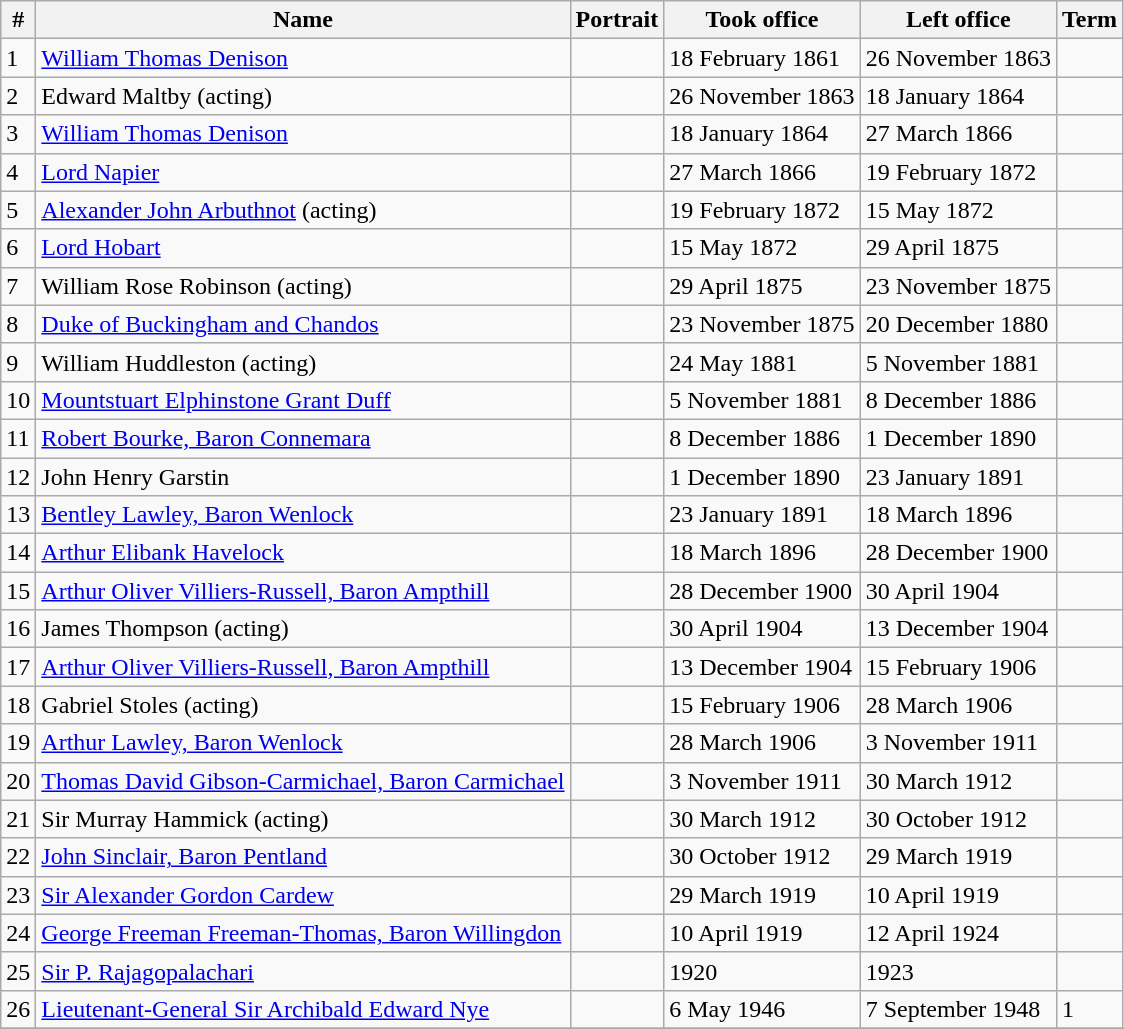<table class="wikitable sortable">
<tr>
<th>#</th>
<th>Name</th>
<th>Portrait</th>
<th class="sortable">Took office</th>
<th class="sortable">Left office</th>
<th>Term</th>
</tr>
<tr>
<td>1</td>
<td><a href='#'>William Thomas Denison</a></td>
<td></td>
<td>18 February 1861</td>
<td>26 November 1863</td>
<td></td>
</tr>
<tr>
<td>2</td>
<td>Edward Maltby (acting)</td>
<td></td>
<td>26 November 1863</td>
<td>18 January 1864</td>
<td></td>
</tr>
<tr>
<td>3</td>
<td><a href='#'>William Thomas Denison</a></td>
<td></td>
<td>18 January 1864</td>
<td>27 March 1866</td>
<td></td>
</tr>
<tr>
<td>4</td>
<td><a href='#'>Lord Napier</a></td>
<td></td>
<td>27 March 1866</td>
<td>19 February 1872</td>
<td></td>
</tr>
<tr>
<td>5</td>
<td><a href='#'>Alexander John Arbuthnot</a> (acting)</td>
<td></td>
<td>19 February 1872</td>
<td>15 May 1872</td>
<td></td>
</tr>
<tr>
<td>6</td>
<td><a href='#'>Lord Hobart</a></td>
<td></td>
<td>15 May 1872</td>
<td>29 April 1875</td>
<td></td>
</tr>
<tr>
<td>7</td>
<td>William Rose Robinson (acting)</td>
<td></td>
<td>29 April 1875</td>
<td>23 November 1875</td>
<td></td>
</tr>
<tr>
<td>8</td>
<td><a href='#'>Duke of Buckingham and Chandos</a></td>
<td></td>
<td>23 November 1875</td>
<td>20 December 1880</td>
<td></td>
</tr>
<tr>
<td>9</td>
<td>William Huddleston (acting)</td>
<td></td>
<td>24 May 1881</td>
<td>5 November 1881</td>
<td></td>
</tr>
<tr>
<td>10</td>
<td><a href='#'>Mountstuart Elphinstone Grant Duff</a></td>
<td></td>
<td>5 November 1881</td>
<td>8 December 1886</td>
<td></td>
</tr>
<tr>
<td>11</td>
<td><a href='#'>Robert Bourke, Baron Connemara</a></td>
<td></td>
<td>8 December 1886</td>
<td>1 December 1890</td>
<td></td>
</tr>
<tr>
<td>12</td>
<td>John Henry Garstin</td>
<td></td>
<td>1 December 1890</td>
<td>23 January 1891</td>
<td></td>
</tr>
<tr>
<td>13</td>
<td><a href='#'>Bentley Lawley, Baron Wenlock</a></td>
<td></td>
<td>23 January 1891</td>
<td>18 March 1896</td>
<td></td>
</tr>
<tr>
<td>14</td>
<td><a href='#'>Arthur Elibank Havelock</a></td>
<td></td>
<td>18 March 1896</td>
<td>28 December 1900</td>
<td></td>
</tr>
<tr>
<td>15</td>
<td><a href='#'>Arthur Oliver Villiers-Russell, Baron Ampthill</a></td>
<td></td>
<td>28 December 1900</td>
<td>30 April 1904</td>
<td></td>
</tr>
<tr>
<td>16</td>
<td>James Thompson (acting)</td>
<td></td>
<td>30 April 1904</td>
<td>13 December 1904</td>
<td></td>
</tr>
<tr>
<td>17</td>
<td><a href='#'>Arthur Oliver Villiers-Russell, Baron Ampthill</a></td>
<td></td>
<td>13 December 1904</td>
<td>15 February 1906</td>
<td></td>
</tr>
<tr>
<td>18</td>
<td>Gabriel Stoles (acting)</td>
<td></td>
<td>15 February 1906</td>
<td>28 March 1906</td>
<td></td>
</tr>
<tr>
<td>19</td>
<td><a href='#'>Arthur Lawley, Baron Wenlock</a></td>
<td></td>
<td>28 March 1906</td>
<td>3 November 1911</td>
<td></td>
</tr>
<tr>
<td>20</td>
<td><a href='#'>Thomas David Gibson-Carmichael, Baron Carmichael</a></td>
<td></td>
<td>3 November 1911</td>
<td>30 March 1912</td>
<td></td>
</tr>
<tr>
<td>21</td>
<td>Sir Murray Hammick (acting)</td>
<td></td>
<td>30 March 1912</td>
<td>30 October 1912</td>
<td></td>
</tr>
<tr>
<td>22</td>
<td><a href='#'>John Sinclair, Baron Pentland</a></td>
<td></td>
<td>30 October 1912</td>
<td>29 March 1919</td>
<td></td>
</tr>
<tr>
<td>23</td>
<td><a href='#'>Sir Alexander Gordon Cardew</a></td>
<td></td>
<td>29 March 1919</td>
<td>10 April 1919</td>
<td></td>
</tr>
<tr>
<td>24</td>
<td><a href='#'>George Freeman Freeman-Thomas, Baron Willingdon</a></td>
<td></td>
<td>10 April 1919</td>
<td>12 April 1924</td>
<td></td>
</tr>
<tr>
<td>25</td>
<td><a href='#'>Sir P. Rajagopalachari</a></td>
<td></td>
<td>1920</td>
<td>1923</td>
<td></td>
</tr>
<tr>
<td>26</td>
<td><a href='#'>Lieutenant-General Sir Archibald Edward Nye</a></td>
<td></td>
<td>6 May 1946</td>
<td>7 September 1948</td>
<td>1</td>
</tr>
<tr>
</tr>
</table>
